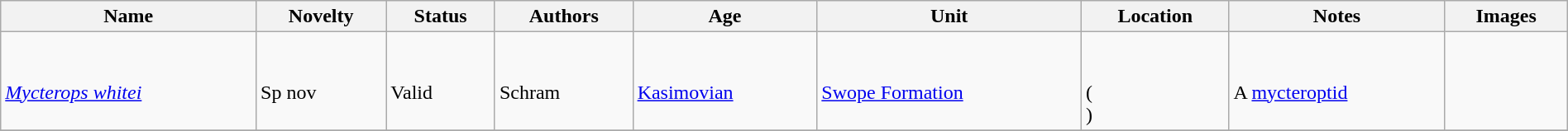<table class="wikitable sortable" align="center" width="100%">
<tr>
<th>Name</th>
<th>Novelty</th>
<th>Status</th>
<th>Authors</th>
<th>Age</th>
<th>Unit</th>
<th>Location</th>
<th>Notes</th>
<th>Images</th>
</tr>
<tr>
<td><br><em><a href='#'>Mycterops whitei</a></em></td>
<td><br>Sp nov</td>
<td><br>Valid</td>
<td><br>Schram</td>
<td><br><a href='#'>Kasimovian</a></td>
<td><br><a href='#'>Swope Formation</a></td>
<td><br><br>(<br>)</td>
<td><br>A <a href='#'>mycteroptid</a></td>
<td></td>
</tr>
<tr>
</tr>
</table>
